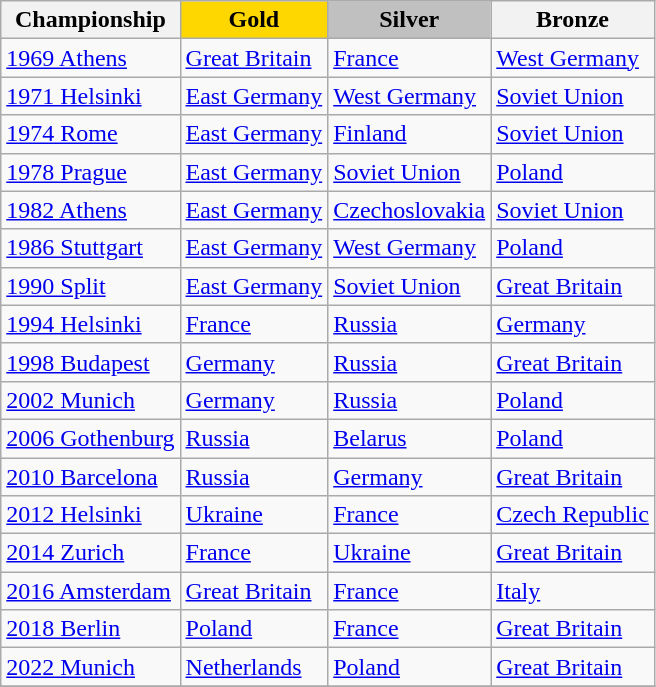<table class="wikitable">
<tr>
<th>Championship</th>
<th style="background:gold">Gold</th>
<th style="background:silver">Silver</th>
<th style="background:bronze">Bronze</th>
</tr>
<tr>
<td> <a href='#'>1969 Athens</a></td>
<td> <a href='#'>Great Britain</a></td>
<td> <a href='#'>France</a></td>
<td> <a href='#'>West Germany</a></td>
</tr>
<tr>
<td> <a href='#'>1971 Helsinki</a></td>
<td> <a href='#'>East Germany</a></td>
<td> <a href='#'>West Germany</a></td>
<td> <a href='#'>Soviet Union</a></td>
</tr>
<tr>
<td> <a href='#'>1974 Rome</a></td>
<td> <a href='#'>East Germany</a></td>
<td> <a href='#'>Finland</a></td>
<td> <a href='#'>Soviet Union</a></td>
</tr>
<tr>
<td> <a href='#'>1978 Prague</a></td>
<td> <a href='#'>East Germany</a></td>
<td> <a href='#'>Soviet Union</a></td>
<td> <a href='#'>Poland</a></td>
</tr>
<tr>
<td> <a href='#'>1982 Athens</a></td>
<td> <a href='#'>East Germany</a></td>
<td> <a href='#'>Czechoslovakia</a></td>
<td> <a href='#'>Soviet Union</a></td>
</tr>
<tr>
<td> <a href='#'>1986 Stuttgart</a></td>
<td> <a href='#'>East Germany</a></td>
<td> <a href='#'>West Germany</a></td>
<td> <a href='#'>Poland</a></td>
</tr>
<tr>
<td> <a href='#'>1990 Split</a></td>
<td> <a href='#'>East Germany</a></td>
<td> <a href='#'>Soviet Union</a></td>
<td> <a href='#'>Great Britain</a></td>
</tr>
<tr>
<td> <a href='#'>1994 Helsinki</a></td>
<td> <a href='#'>France</a></td>
<td> <a href='#'>Russia</a></td>
<td> <a href='#'>Germany</a></td>
</tr>
<tr>
<td> <a href='#'>1998 Budapest</a></td>
<td> <a href='#'>Germany</a></td>
<td> <a href='#'>Russia</a></td>
<td> <a href='#'>Great Britain</a></td>
</tr>
<tr>
<td> <a href='#'>2002 Munich</a></td>
<td> <a href='#'>Germany</a></td>
<td> <a href='#'>Russia</a></td>
<td> <a href='#'>Poland</a></td>
</tr>
<tr>
<td> <a href='#'>2006 Gothenburg</a></td>
<td> <a href='#'>Russia</a></td>
<td> <a href='#'>Belarus</a></td>
<td> <a href='#'>Poland</a></td>
</tr>
<tr>
<td> <a href='#'>2010 Barcelona</a></td>
<td> <a href='#'>Russia</a></td>
<td> <a href='#'>Germany</a></td>
<td> <a href='#'>Great Britain</a></td>
</tr>
<tr>
<td> <a href='#'>2012 Helsinki</a></td>
<td> <a href='#'>Ukraine</a></td>
<td> <a href='#'>France</a></td>
<td> <a href='#'>Czech Republic</a></td>
</tr>
<tr>
<td> <a href='#'>2014 Zurich</a></td>
<td> <a href='#'>France</a></td>
<td> <a href='#'>Ukraine</a></td>
<td> <a href='#'>Great Britain</a></td>
</tr>
<tr>
<td> <a href='#'>2016 Amsterdam</a></td>
<td> <a href='#'>Great Britain</a></td>
<td> <a href='#'>France</a></td>
<td> <a href='#'>Italy</a></td>
</tr>
<tr>
<td> <a href='#'>2018 Berlin</a></td>
<td> <a href='#'>Poland</a></td>
<td> <a href='#'>France</a></td>
<td> <a href='#'>Great Britain</a></td>
</tr>
<tr>
<td> <a href='#'>2022 Munich</a></td>
<td> <a href='#'>Netherlands</a></td>
<td> <a href='#'>Poland</a></td>
<td> <a href='#'>Great Britain</a></td>
</tr>
<tr>
</tr>
</table>
